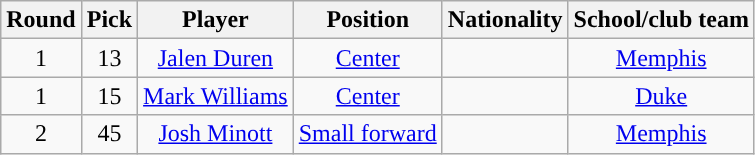<table class="wikitable sortable sortable">
<tr>
<th>Round</th>
<th>Pick</th>
<th>Player</th>
<th>Position</th>
<th>Nationality</th>
<th>School/club team</th>
</tr>
<tr style="text-align: center">
<td>1</td>
<td>13</td>
<td><a href='#'>Jalen Duren</a></td>
<td><a href='#'>Center</a></td>
<td></td>
<td><a href='#'>Memphis</a></td>
</tr>
<tr style="text-align: center">
<td>1</td>
<td>15</td>
<td><a href='#'>Mark Williams</a></td>
<td><a href='#'>Center</a></td>
<td></td>
<td><a href='#'>Duke</a></td>
</tr>
<tr style="text-align: center">
<td>2</td>
<td>45</td>
<td><a href='#'>Josh Minott</a></td>
<td><a href='#'>Small forward</a></td>
<td><br></td>
<td><a href='#'>Memphis</a></td>
</tr>
</table>
